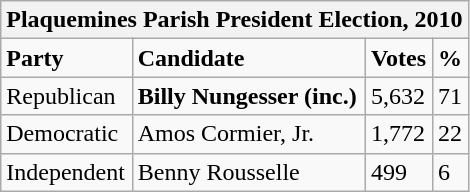<table class="wikitable">
<tr>
<th colspan="4">Plaquemines Parish President Election, 2010</th>
</tr>
<tr>
<td><strong>Party</strong></td>
<td><strong>Candidate</strong></td>
<td><strong>Votes</strong></td>
<td><strong>%</strong></td>
</tr>
<tr>
<td>Republican</td>
<td><strong>Billy Nungesser (inc.)</strong></td>
<td>5,632</td>
<td>71</td>
</tr>
<tr>
<td>Democratic</td>
<td>Amos Cormier, Jr.</td>
<td>1,772</td>
<td>22</td>
</tr>
<tr>
<td>Independent</td>
<td>Benny Rousselle</td>
<td>499</td>
<td>6</td>
</tr>
</table>
